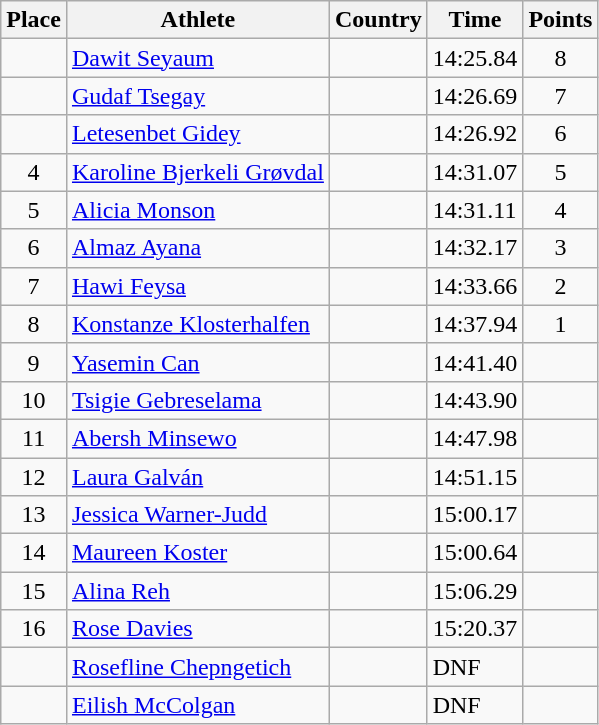<table class="wikitable">
<tr>
<th>Place</th>
<th>Athlete</th>
<th>Country</th>
<th>Time</th>
<th>Points</th>
</tr>
<tr>
<td align=center></td>
<td><a href='#'>Dawit Seyaum</a></td>
<td></td>
<td>14:25.84</td>
<td align=center>8</td>
</tr>
<tr>
<td align=center></td>
<td><a href='#'>Gudaf Tsegay</a></td>
<td></td>
<td>14:26.69</td>
<td align=center>7</td>
</tr>
<tr>
<td align=center></td>
<td><a href='#'>Letesenbet Gidey</a></td>
<td></td>
<td>14:26.92</td>
<td align=center>6</td>
</tr>
<tr>
<td align=center>4</td>
<td><a href='#'>Karoline Bjerkeli Grøvdal</a></td>
<td></td>
<td>14:31.07</td>
<td align=center>5</td>
</tr>
<tr>
<td align=center>5</td>
<td><a href='#'>Alicia Monson</a></td>
<td></td>
<td>14:31.11</td>
<td align=center>4</td>
</tr>
<tr>
<td align=center>6</td>
<td><a href='#'>Almaz Ayana</a></td>
<td></td>
<td>14:32.17</td>
<td align=center>3</td>
</tr>
<tr>
<td align=center>7</td>
<td><a href='#'>Hawi Feysa</a></td>
<td></td>
<td>14:33.66</td>
<td align=center>2</td>
</tr>
<tr>
<td align=center>8</td>
<td><a href='#'>Konstanze Klosterhalfen</a></td>
<td></td>
<td>14:37.94</td>
<td align=center>1</td>
</tr>
<tr>
<td align=center>9</td>
<td><a href='#'>Yasemin Can</a></td>
<td></td>
<td>14:41.40</td>
<td align=center></td>
</tr>
<tr>
<td align=center>10</td>
<td><a href='#'>Tsigie Gebreselama</a></td>
<td></td>
<td>14:43.90</td>
<td align=center></td>
</tr>
<tr>
<td align=center>11</td>
<td><a href='#'>Abersh Minsewo</a></td>
<td></td>
<td>14:47.98</td>
<td align=center></td>
</tr>
<tr>
<td align=center>12</td>
<td><a href='#'>Laura Galván</a></td>
<td></td>
<td>14:51.15</td>
<td align=center></td>
</tr>
<tr>
<td align=center>13</td>
<td><a href='#'>Jessica Warner-Judd</a></td>
<td></td>
<td>15:00.17</td>
<td align=center></td>
</tr>
<tr>
<td align=center>14</td>
<td><a href='#'>Maureen Koster</a></td>
<td></td>
<td>15:00.64</td>
<td align=center></td>
</tr>
<tr>
<td align=center>15</td>
<td><a href='#'>Alina Reh</a></td>
<td></td>
<td>15:06.29</td>
<td align=center></td>
</tr>
<tr>
<td align=center>16</td>
<td><a href='#'>Rose Davies</a></td>
<td></td>
<td>15:20.37</td>
<td align=center></td>
</tr>
<tr>
<td align=center></td>
<td><a href='#'>Rosefline Chepngetich</a></td>
<td></td>
<td>DNF</td>
<td align=center></td>
</tr>
<tr>
<td align=center></td>
<td><a href='#'>Eilish McColgan</a></td>
<td></td>
<td>DNF</td>
<td align=center></td>
</tr>
</table>
